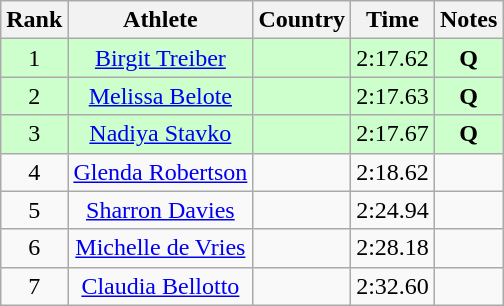<table class="wikitable sortable" style="text-align:center">
<tr>
<th>Rank</th>
<th>Athlete</th>
<th>Country</th>
<th>Time</th>
<th>Notes</th>
</tr>
<tr bgcolor=ccffcc>
<td>1</td>
<td><a href='#'>Birgit Treiber</a></td>
<td align=left></td>
<td>2:17.62</td>
<td><strong>Q </strong></td>
</tr>
<tr bgcolor=ccffcc>
<td>2</td>
<td><a href='#'>Melissa Belote</a></td>
<td align=left></td>
<td>2:17.63</td>
<td><strong>Q </strong></td>
</tr>
<tr bgcolor=ccffcc>
<td>3</td>
<td><a href='#'>Nadiya Stavko</a></td>
<td align=left></td>
<td>2:17.67</td>
<td><strong>Q </strong></td>
</tr>
<tr>
<td>4</td>
<td><a href='#'>Glenda Robertson</a></td>
<td align=left></td>
<td>2:18.62</td>
<td><strong> </strong></td>
</tr>
<tr>
<td>5</td>
<td><a href='#'>Sharron Davies</a></td>
<td align=left></td>
<td>2:24.94</td>
<td><strong> </strong></td>
</tr>
<tr>
<td>6</td>
<td><a href='#'>Michelle de Vries</a></td>
<td align=left></td>
<td>2:28.18</td>
<td><strong> </strong></td>
</tr>
<tr>
<td>7</td>
<td><a href='#'>Claudia Bellotto</a></td>
<td align=left></td>
<td>2:32.60</td>
<td><strong> </strong></td>
</tr>
</table>
